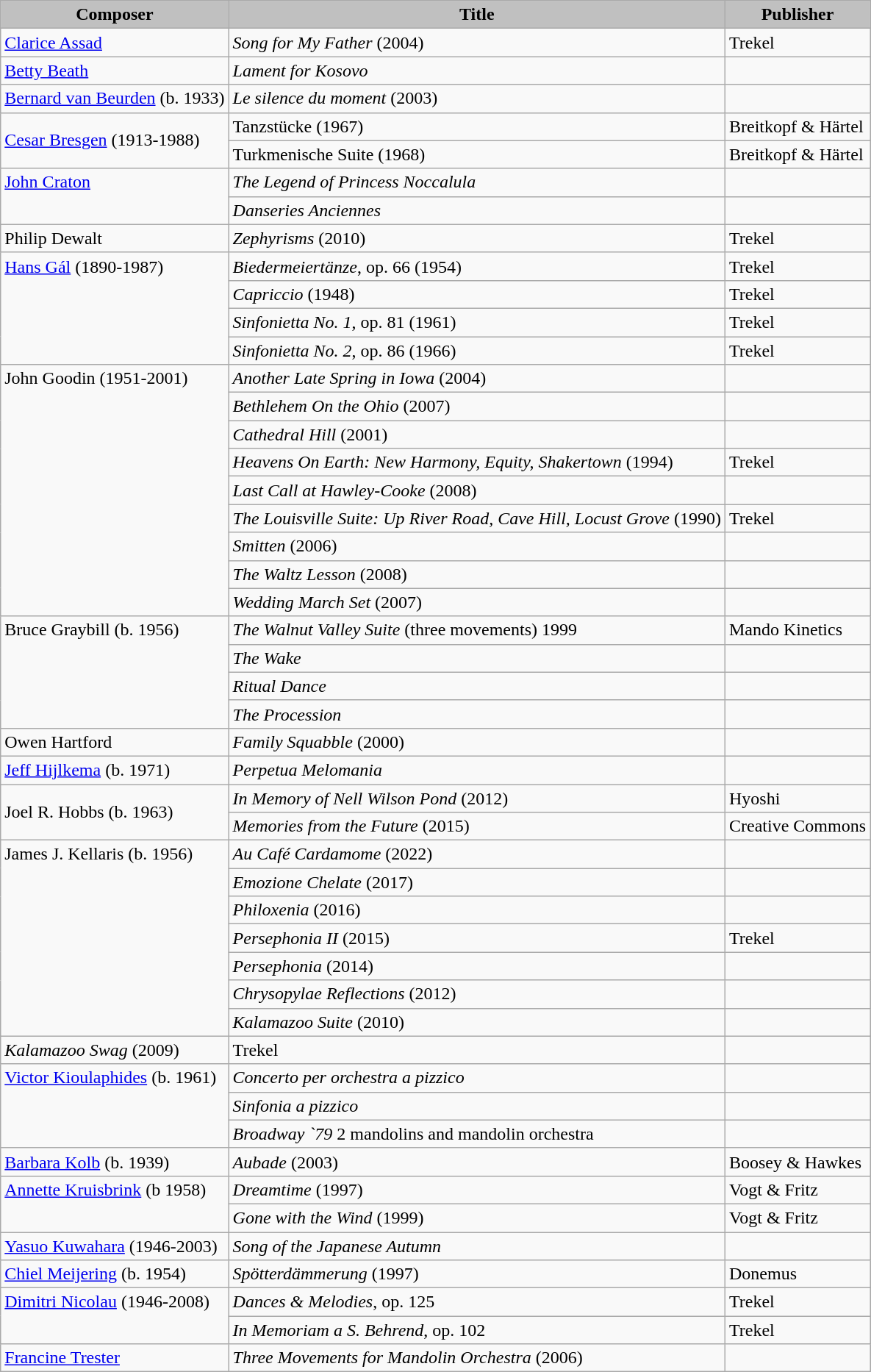<table class="wikitable">
<tr>
<th style="background-color:silver;">Composer</th>
<th style="background-color:silver;">Title</th>
<th style="background-color:silver;">Publisher</th>
</tr>
<tr>
<td><a href='#'>Clarice Assad</a></td>
<td><em>Song for My Father</em> (2004)</td>
<td>Trekel</td>
</tr>
<tr>
<td><a href='#'>Betty Beath</a></td>
<td><em>Lament for Kosovo</em></td>
<td> </td>
</tr>
<tr>
<td><a href='#'>Bernard van Beurden</a> (b. 1933)</td>
<td><em>Le silence du moment</em> (2003)</td>
<td> </td>
</tr>
<tr>
<td rowspan="2"><a href='#'>Cesar Bresgen</a> (1913-1988)</td>
<td>Tanzstücke (1967)</td>
<td>Breitkopf & Härtel</td>
</tr>
<tr>
<td>Turkmenische Suite (1968)</td>
<td>Breitkopf & Härtel</td>
</tr>
<tr>
<td rowspan="2" valign="top"><a href='#'>John Craton</a></td>
<td><em>The Legend of Princess Noccalula</em></td>
<td> </td>
</tr>
<tr>
<td><em>Danseries Anciennes</em></td>
<td> </td>
</tr>
<tr>
<td>Philip Dewalt</td>
<td><em>Zephyrisms</em> (2010)</td>
<td>Trekel</td>
</tr>
<tr>
<td rowspan="4" valign="top"><a href='#'>Hans Gál</a> (1890-1987)</td>
<td><em>Biedermeiertänze</em>, op. 66 (1954)</td>
<td>Trekel</td>
</tr>
<tr>
<td><em>Capriccio</em> (1948)</td>
<td>Trekel</td>
</tr>
<tr>
<td><em>Sinfonietta No. 1</em>, op. 81 (1961)</td>
<td>Trekel</td>
</tr>
<tr>
<td><em>Sinfonietta No. 2</em>, op. 86 (1966)</td>
<td>Trekel</td>
</tr>
<tr>
<td rowspan="9" valign="top">John Goodin (1951-2001)</td>
<td><em>Another Late Spring in Iowa</em> (2004)</td>
<td> </td>
</tr>
<tr>
<td><em>Bethlehem On the Ohio</em> (2007)</td>
<td> </td>
</tr>
<tr>
<td><em>Cathedral Hill</em> (2001)</td>
<td> </td>
</tr>
<tr>
<td><em>Heavens On Earth: New Harmony, Equity, Shakertown</em> (1994)</td>
<td>Trekel</td>
</tr>
<tr>
<td><em>Last Call at Hawley-Cooke</em> (2008)</td>
<td> </td>
</tr>
<tr>
<td><em>The Louisville Suite: Up River Road, Cave Hill, Locust Grove</em> (1990)</td>
<td>Trekel</td>
</tr>
<tr>
<td><em>Smitten</em> (2006)</td>
<td> </td>
</tr>
<tr>
<td><em>The Waltz Lesson</em> (2008)</td>
<td> </td>
</tr>
<tr>
<td><em>Wedding March Set</em> (2007)</td>
<td> </td>
</tr>
<tr>
<td rowspan="4" valign="top">Bruce Graybill (b. 1956)</td>
<td><em>The Walnut Valley Suite</em> (three movements) 1999</td>
<td>Mando Kinetics</td>
</tr>
<tr>
<td><em>The Wake</em></td>
<td> </td>
</tr>
<tr>
<td><em>Ritual Dance</em></td>
<td> </td>
</tr>
<tr>
<td><em>The Procession</em></td>
<td> </td>
</tr>
<tr>
<td>Owen Hartford</td>
<td><em>Family Squabble</em> (2000)</td>
<td> </td>
</tr>
<tr>
<td><a href='#'>Jeff Hijlkema</a> (b. 1971)</td>
<td><em>Perpetua Melomania</em></td>
<td></td>
</tr>
<tr>
<td rowspan="2">Joel R. Hobbs (b. 1963)</td>
<td><em>In Memory of Nell Wilson Pond</em> (2012)</td>
<td>Hyoshi</td>
</tr>
<tr>
<td><em>Memories from the Future</em> (2015)</td>
<td>Creative Commons</td>
</tr>
<tr>
<td rowspan="7" valign="top">James J. Kellaris (b. 1956)</td>
<td><em>Au Café Cardamome</em> (2022)</td>
<td> </td>
</tr>
<tr>
<td><em>Emozione Chelate</em> (2017)</td>
<td> </td>
</tr>
<tr>
<td><em>Philoxenia</em> (2016)</td>
<td> </td>
</tr>
<tr>
<td><em>Persephonia II</em> (2015)</td>
<td>Trekel</td>
</tr>
<tr>
<td><em>Persephonia</em> (2014)</td>
<td> </td>
</tr>
<tr>
<td><em>Chrysopylae Reflections</em> (2012)</td>
<td> </td>
</tr>
<tr>
<td><em>Kalamazoo Suite</em> (2010)</td>
<td> </td>
</tr>
<tr>
<td><em>Kalamazoo Swag</em> (2009)</td>
<td>Trekel</td>
</tr>
<tr>
<td rowspan="3" valign="top"><a href='#'>Victor Kioulaphides</a> (b. 1961)</td>
<td><em>Concerto per orchestra a pizzico</em></td>
<td> </td>
</tr>
<tr>
<td><em>Sinfonia a pizzico</em></td>
<td> </td>
</tr>
<tr>
<td><em>Broadway `79</em> 2 mandolins and mandolin orchestra</td>
<td> </td>
</tr>
<tr>
<td><a href='#'>Barbara Kolb</a> (b. 1939)</td>
<td><em>Aubade</em> (2003)</td>
<td>Boosey & Hawkes</td>
</tr>
<tr>
<td rowspan="2" valign="top"><a href='#'>Annette Kruisbrink</a> (b 1958)</td>
<td><em>Dreamtime</em> (1997)</td>
<td>Vogt & Fritz</td>
</tr>
<tr>
<td><em>Gone with the Wind</em> (1999)</td>
<td>Vogt & Fritz</td>
</tr>
<tr>
<td><a href='#'>Yasuo Kuwahara</a> (1946-2003)</td>
<td><em>Song of the Japanese Autumn</em></td>
<td> </td>
</tr>
<tr>
<td><a href='#'>Chiel Meijering</a> (b. 1954)</td>
<td><em>Spötterdämmerung</em> (1997)</td>
<td>Donemus</td>
</tr>
<tr>
<td rowspan="2" valign="top"><a href='#'>Dimitri Nicolau</a> (1946-2008)</td>
<td><em>Dances & Melodies</em>, op. 125</td>
<td>Trekel</td>
</tr>
<tr>
<td><em>In Memoriam a S. Behrend</em>, op. 102</td>
<td>Trekel</td>
</tr>
<tr>
<td><a href='#'>Francine Trester</a></td>
<td><em>Three Movements for Mandolin Orchestra</em> (2006)</td>
<td> </td>
</tr>
</table>
